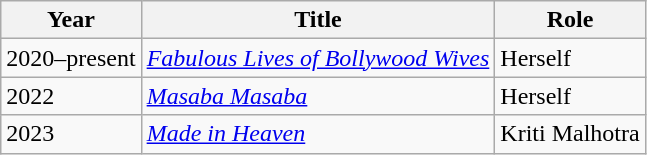<table class="wikitable">
<tr>
<th>Year</th>
<th>Title</th>
<th>Role</th>
</tr>
<tr>
<td>2020–present</td>
<td><em><a href='#'>Fabulous Lives of Bollywood Wives</a></em></td>
<td>Herself</td>
</tr>
<tr>
<td>2022</td>
<td><em><a href='#'>Masaba Masaba</a></em></td>
<td>Herself</td>
</tr>
<tr>
<td>2023</td>
<td><em><a href='#'>Made in Heaven</a></em></td>
<td>Kriti Malhotra</td>
</tr>
</table>
